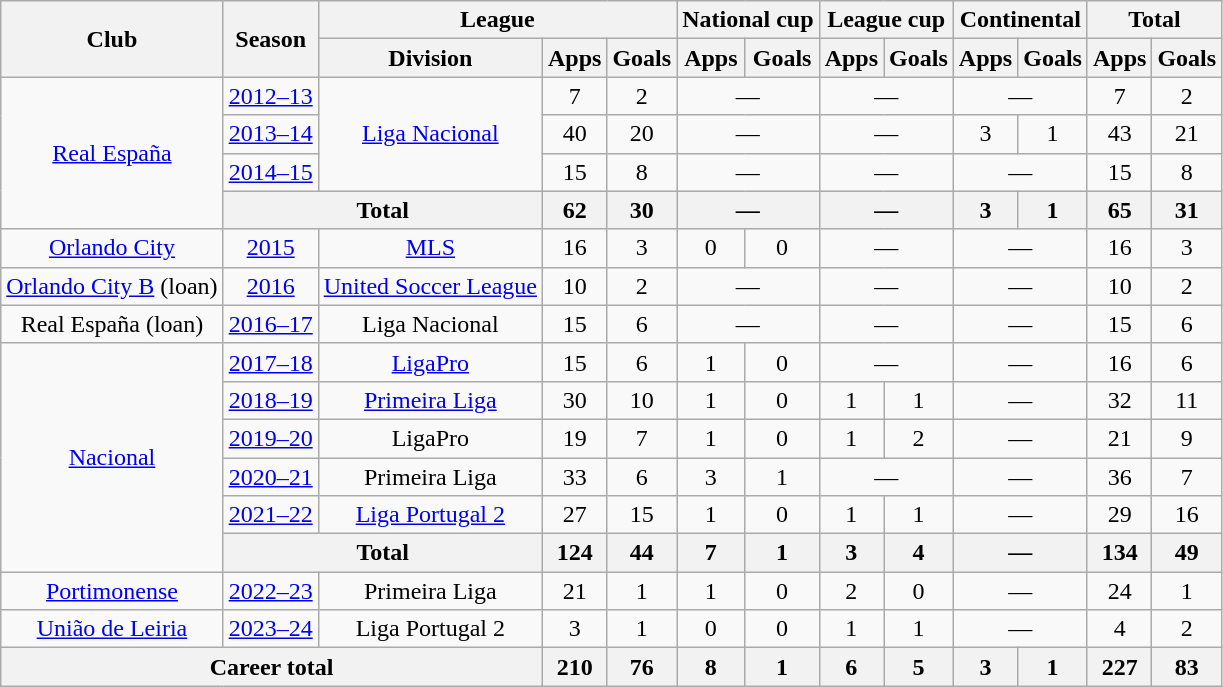<table class="wikitable" style="text-align: center">
<tr>
<th rowspan="2">Club</th>
<th rowspan="2">Season</th>
<th colspan="3">League</th>
<th colspan="2">National cup</th>
<th colspan="2">League cup</th>
<th colspan="2">Continental</th>
<th colspan="2">Total</th>
</tr>
<tr>
<th>Division</th>
<th>Apps</th>
<th>Goals</th>
<th>Apps</th>
<th>Goals</th>
<th>Apps</th>
<th>Goals</th>
<th>Apps</th>
<th>Goals</th>
<th>Apps</th>
<th>Goals</th>
</tr>
<tr>
<td rowspan="4"><a href='#'>Real España</a></td>
<td><a href='#'>2012–13</a></td>
<td rowspan="3"><a href='#'>Liga Nacional</a></td>
<td>7</td>
<td>2</td>
<td colspan="2">—</td>
<td colspan="2">—</td>
<td colspan="2">—</td>
<td>7</td>
<td>2</td>
</tr>
<tr>
<td><a href='#'>2013–14</a></td>
<td>40</td>
<td>20</td>
<td colspan="2">—</td>
<td colspan="2">—</td>
<td>3</td>
<td>1</td>
<td>43</td>
<td>21</td>
</tr>
<tr>
<td><a href='#'>2014–15</a></td>
<td>15</td>
<td>8</td>
<td colspan="2">—</td>
<td colspan="2">—</td>
<td colspan="2">—</td>
<td>15</td>
<td>8</td>
</tr>
<tr>
<th colspan="2">Total</th>
<th>62</th>
<th>30</th>
<th colspan="2">—</th>
<th colspan="2">—</th>
<th>3</th>
<th>1</th>
<th>65</th>
<th>31</th>
</tr>
<tr>
<td><a href='#'>Orlando City</a></td>
<td><a href='#'>2015</a></td>
<td><a href='#'>MLS</a></td>
<td>16</td>
<td>3</td>
<td>0</td>
<td>0</td>
<td colspan="2">—</td>
<td colspan="2">—</td>
<td>16</td>
<td>3</td>
</tr>
<tr>
<td><a href='#'>Orlando City B</a> (loan)</td>
<td><a href='#'>2016</a></td>
<td><a href='#'>United Soccer League</a></td>
<td>10</td>
<td>2</td>
<td colspan="2">—</td>
<td colspan="2">—</td>
<td colspan="2">—</td>
<td>10</td>
<td>2</td>
</tr>
<tr>
<td>Real España (loan)</td>
<td><a href='#'>2016–17</a></td>
<td>Liga Nacional</td>
<td>15</td>
<td>6</td>
<td colspan="2">—</td>
<td colspan="2">—</td>
<td colspan="2">—</td>
<td>15</td>
<td>6</td>
</tr>
<tr>
<td rowspan="6"><a href='#'>Nacional</a></td>
<td><a href='#'>2017–18</a></td>
<td><a href='#'>LigaPro</a></td>
<td>15</td>
<td>6</td>
<td>1</td>
<td>0</td>
<td colspan="2">—</td>
<td colspan="2">—</td>
<td>16</td>
<td>6</td>
</tr>
<tr>
<td><a href='#'>2018–19</a></td>
<td><a href='#'>Primeira Liga</a></td>
<td>30</td>
<td>10</td>
<td>1</td>
<td>0</td>
<td>1</td>
<td>1</td>
<td colspan="2">—</td>
<td>32</td>
<td>11</td>
</tr>
<tr>
<td><a href='#'>2019–20</a></td>
<td>LigaPro</td>
<td>19</td>
<td>7</td>
<td>1</td>
<td>0</td>
<td>1</td>
<td>2</td>
<td colspan="2">—</td>
<td>21</td>
<td>9</td>
</tr>
<tr>
<td><a href='#'>2020–21</a></td>
<td>Primeira Liga</td>
<td>33</td>
<td>6</td>
<td>3</td>
<td>1</td>
<td colspan="2">—</td>
<td colspan="2">—</td>
<td>36</td>
<td>7</td>
</tr>
<tr>
<td><a href='#'>2021–22</a></td>
<td><a href='#'>Liga Portugal 2</a></td>
<td>27</td>
<td>15</td>
<td>1</td>
<td>0</td>
<td>1</td>
<td>1</td>
<td colspan="2">—</td>
<td>29</td>
<td>16</td>
</tr>
<tr>
<th colspan="2">Total</th>
<th>124</th>
<th>44</th>
<th>7</th>
<th>1</th>
<th>3</th>
<th>4</th>
<th colspan="2">—</th>
<th>134</th>
<th>49</th>
</tr>
<tr>
<td><a href='#'>Portimonense</a></td>
<td><a href='#'>2022–23</a></td>
<td>Primeira Liga</td>
<td>21</td>
<td>1</td>
<td>1</td>
<td>0</td>
<td>2</td>
<td>0</td>
<td colspan="2">—</td>
<td>24</td>
<td>1</td>
</tr>
<tr>
<td><a href='#'>União de Leiria</a></td>
<td><a href='#'>2023–24</a></td>
<td>Liga Portugal 2</td>
<td>3</td>
<td>1</td>
<td>0</td>
<td>0</td>
<td>1</td>
<td>1</td>
<td colspan="2">—</td>
<td>4</td>
<td>2</td>
</tr>
<tr>
<th colspan="3">Career total</th>
<th>210</th>
<th>76</th>
<th>8</th>
<th>1</th>
<th>6</th>
<th>5</th>
<th>3</th>
<th>1</th>
<th>227</th>
<th>83</th>
</tr>
</table>
